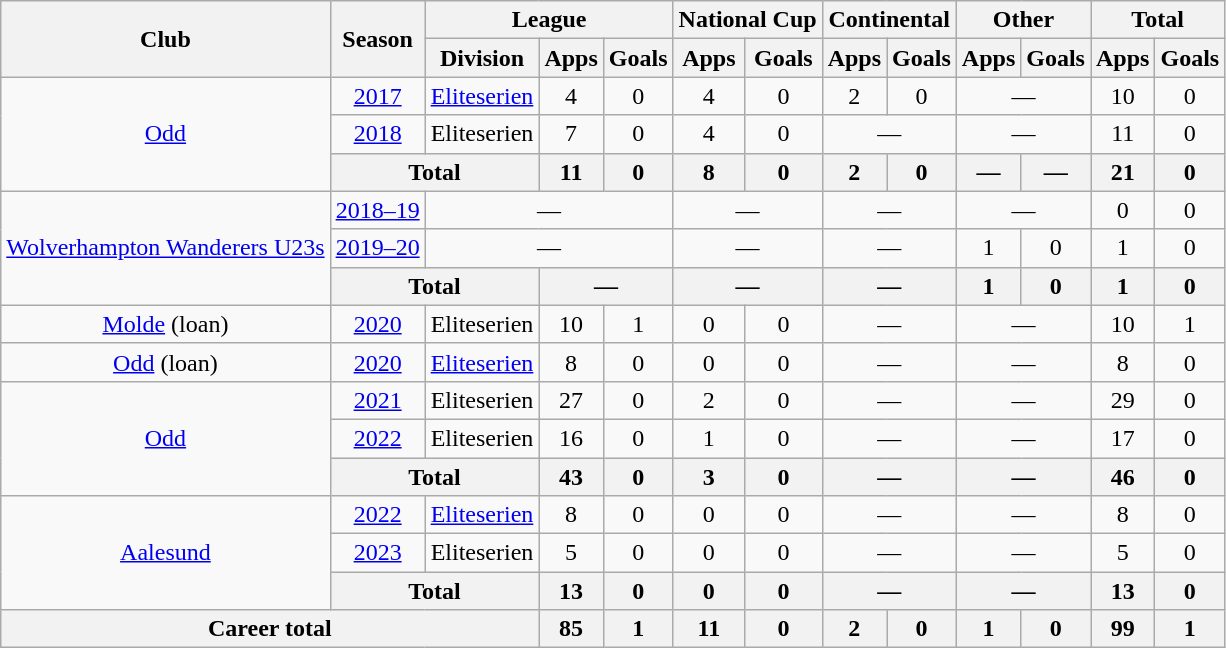<table class="wikitable" style="text-align:center">
<tr>
<th rowspan="2">Club</th>
<th rowspan="2">Season</th>
<th colspan="3">League</th>
<th colspan="2">National Cup</th>
<th colspan="2">Continental</th>
<th colspan="2">Other</th>
<th colspan="2">Total</th>
</tr>
<tr>
<th>Division</th>
<th>Apps</th>
<th>Goals</th>
<th>Apps</th>
<th>Goals</th>
<th>Apps</th>
<th>Goals</th>
<th>Apps</th>
<th>Goals</th>
<th>Apps</th>
<th>Goals</th>
</tr>
<tr>
<td rowspan="3"><a href='#'>Odd</a></td>
<td><a href='#'>2017</a></td>
<td><a href='#'>Eliteserien</a></td>
<td>4</td>
<td>0</td>
<td>4</td>
<td>0</td>
<td>2</td>
<td>0</td>
<td colspan="2">—</td>
<td>10</td>
<td>0</td>
</tr>
<tr>
<td><a href='#'>2018</a></td>
<td>Eliteserien</td>
<td>7</td>
<td>0</td>
<td>4</td>
<td>0</td>
<td colspan="2">—</td>
<td colspan="2">—</td>
<td>11</td>
<td>0</td>
</tr>
<tr>
<th colspan="2">Total</th>
<th>11</th>
<th>0</th>
<th>8</th>
<th>0</th>
<th>2</th>
<th>0</th>
<th>—</th>
<th>—</th>
<th>21</th>
<th>0</th>
</tr>
<tr>
<td rowspan="3"><a href='#'>Wolverhampton Wanderers U23s</a></td>
<td><a href='#'>2018–19</a></td>
<td colspan="3">—</td>
<td colspan="2">—</td>
<td colspan="2">—</td>
<td colspan="2">—</td>
<td>0</td>
<td>0</td>
</tr>
<tr>
<td><a href='#'>2019–20</a></td>
<td colspan="3">—</td>
<td colspan="2">—</td>
<td colspan="2">—</td>
<td>1</td>
<td>0</td>
<td>1</td>
<td>0</td>
</tr>
<tr>
<th colspan="2">Total</th>
<th colspan="2">—</th>
<th colspan="2">—</th>
<th colspan="2">—</th>
<th>1</th>
<th>0</th>
<th>1</th>
<th>0</th>
</tr>
<tr>
<td><a href='#'>Molde</a> (loan)</td>
<td><a href='#'>2020</a></td>
<td>Eliteserien</td>
<td>10</td>
<td>1</td>
<td>0</td>
<td>0</td>
<td colspan="2">—</td>
<td colspan="2">—</td>
<td>10</td>
<td>1</td>
</tr>
<tr>
<td><a href='#'>Odd</a> (loan)</td>
<td><a href='#'>2020</a></td>
<td><a href='#'>Eliteserien</a></td>
<td>8</td>
<td>0</td>
<td>0</td>
<td>0</td>
<td colspan="2">—</td>
<td colspan="2">—</td>
<td>8</td>
<td>0</td>
</tr>
<tr>
<td rowspan="3"><a href='#'>Odd</a></td>
<td><a href='#'>2021</a></td>
<td>Eliteserien</td>
<td>27</td>
<td>0</td>
<td>2</td>
<td>0</td>
<td colspan="2">—</td>
<td colspan="2">—</td>
<td>29</td>
<td>0</td>
</tr>
<tr>
<td><a href='#'>2022</a></td>
<td>Eliteserien</td>
<td>16</td>
<td>0</td>
<td>1</td>
<td>0</td>
<td colspan="2">—</td>
<td colspan="2">—</td>
<td>17</td>
<td>0</td>
</tr>
<tr>
<th colspan="2">Total</th>
<th>43</th>
<th>0</th>
<th>3</th>
<th>0</th>
<th colspan="2">—</th>
<th colspan="2">—</th>
<th>46</th>
<th>0</th>
</tr>
<tr>
<td rowspan="3"><a href='#'>Aalesund</a></td>
<td><a href='#'>2022</a></td>
<td><a href='#'>Eliteserien</a></td>
<td>8</td>
<td>0</td>
<td>0</td>
<td>0</td>
<td colspan="2">—</td>
<td colspan="2">—</td>
<td>8</td>
<td>0</td>
</tr>
<tr>
<td><a href='#'>2023</a></td>
<td>Eliteserien</td>
<td>5</td>
<td>0</td>
<td>0</td>
<td>0</td>
<td colspan="2">—</td>
<td colspan="2">—</td>
<td>5</td>
<td>0</td>
</tr>
<tr>
<th colspan="2">Total</th>
<th>13</th>
<th>0</th>
<th>0</th>
<th>0</th>
<th colspan="2">—</th>
<th colspan="2">—</th>
<th>13</th>
<th>0</th>
</tr>
<tr>
<th colspan="3">Career total</th>
<th>85</th>
<th>1</th>
<th>11</th>
<th>0</th>
<th>2</th>
<th>0</th>
<th>1</th>
<th>0</th>
<th>99</th>
<th>1</th>
</tr>
</table>
